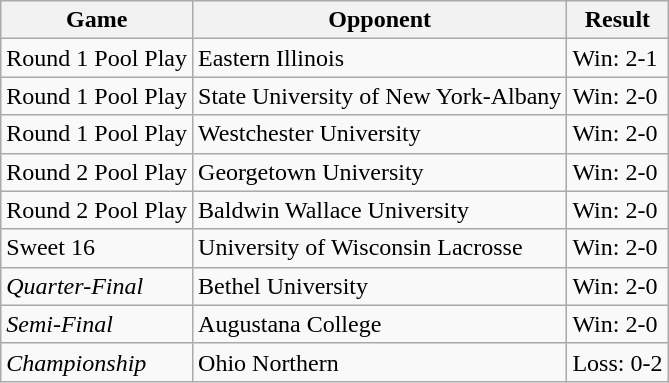<table class="wikitable">
<tr>
<th>Game</th>
<th>Opponent</th>
<th>Result</th>
</tr>
<tr>
<td>Round 1 Pool Play</td>
<td>Eastern Illinois</td>
<td>Win: 2-1</td>
</tr>
<tr>
<td>Round 1 Pool Play</td>
<td>State University of New York-Albany</td>
<td>Win: 2-0</td>
</tr>
<tr>
<td>Round 1 Pool Play</td>
<td>Westchester University</td>
<td>Win: 2-0</td>
</tr>
<tr>
<td>Round 2 Pool Play</td>
<td>Georgetown University</td>
<td>Win: 2-0</td>
</tr>
<tr>
<td>Round 2 Pool Play</td>
<td>Baldwin Wallace University</td>
<td>Win: 2-0</td>
</tr>
<tr>
<td>Sweet 16</td>
<td>University of Wisconsin Lacrosse</td>
<td>Win: 2-0</td>
</tr>
<tr>
<td><em>Quarter-Final</em></td>
<td>Bethel University</td>
<td>Win: 2-0</td>
</tr>
<tr>
<td><em>Semi-Final</em></td>
<td>Augustana College</td>
<td>Win: 2-0</td>
</tr>
<tr>
<td><em>Championship</em></td>
<td>Ohio Northern</td>
<td>Loss: 0-2</td>
</tr>
</table>
